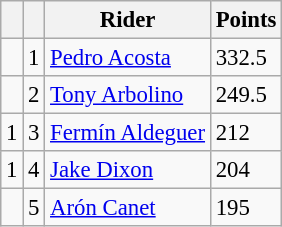<table class="wikitable" style="font-size: 95%;">
<tr>
<th></th>
<th></th>
<th>Rider</th>
<th>Points</th>
</tr>
<tr>
<td></td>
<td align=center>1</td>
<td> <a href='#'>Pedro Acosta</a></td>
<td align=left>332.5</td>
</tr>
<tr>
<td></td>
<td align=center>2</td>
<td> <a href='#'>Tony Arbolino</a></td>
<td align=left>249.5</td>
</tr>
<tr>
<td> 1</td>
<td align=center>3</td>
<td> <a href='#'>Fermín Aldeguer</a></td>
<td align=left>212</td>
</tr>
<tr>
<td> 1</td>
<td align=center>4</td>
<td> <a href='#'>Jake Dixon</a></td>
<td align=left>204</td>
</tr>
<tr>
<td></td>
<td align=center>5</td>
<td> <a href='#'>Arón Canet</a></td>
<td align=left>195</td>
</tr>
</table>
